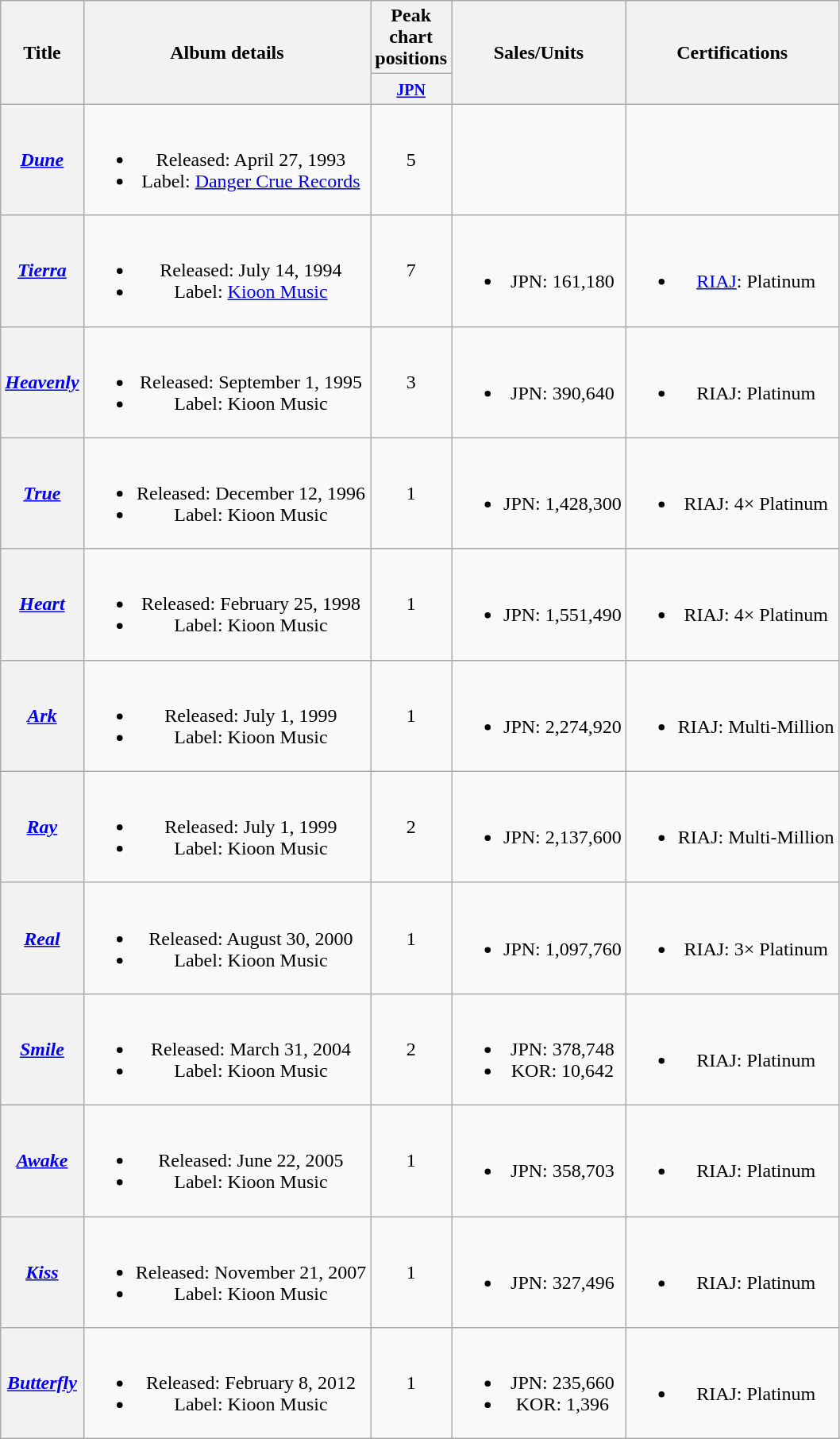<table class="wikitable plainrowheaders" style="text-align:center;">
<tr>
<th rowspan="2" scope="col">Title</th>
<th rowspan="2" scope="col">Album details</th>
<th colspan="1">Peak chart positions</th>
<th rowspan="2" scope="col">Sales/Units</th>
<th rowspan="2">Certifications</th>
</tr>
<tr>
<th style="width:3em;"><small><a href='#'>JPN</a></small><br></th>
</tr>
<tr>
<th scope="row"><em><a href='#'>Dune</a></em></th>
<td><br><ul><li>Released: April 27, 1993</li><li>Label: <a href='#'>Danger Crue Records</a></li></ul></td>
<td>5</td>
<td></td>
<td></td>
</tr>
<tr>
<th scope="row"><em><a href='#'>Tierra</a></em></th>
<td><br><ul><li>Released: July 14, 1994</li><li>Label: <a href='#'>Kioon Music</a></li></ul></td>
<td>7</td>
<td><br><ul><li>JPN: 161,180</li></ul></td>
<td><br><ul><li><a href='#'>RIAJ</a>: Platinum</li></ul></td>
</tr>
<tr>
<th scope="row"><em><a href='#'>Heavenly</a></em></th>
<td><br><ul><li>Released: September 1, 1995</li><li>Label: Kioon Music</li></ul></td>
<td>3</td>
<td><br><ul><li>JPN: 390,640</li></ul></td>
<td><br><ul><li>RIAJ: Platinum</li></ul></td>
</tr>
<tr>
<th scope="row"><em><a href='#'>True</a></em></th>
<td><br><ul><li>Released: December 12, 1996</li><li>Label: Kioon Music</li></ul></td>
<td>1</td>
<td><br><ul><li>JPN: 1,428,300</li></ul></td>
<td><br><ul><li>RIAJ: 4× Platinum</li></ul></td>
</tr>
<tr>
<th scope="row"><em><a href='#'>Heart</a></em></th>
<td><br><ul><li>Released: February 25, 1998</li><li>Label: Kioon Music</li></ul></td>
<td>1</td>
<td><br><ul><li>JPN: 1,551,490</li></ul></td>
<td><br><ul><li>RIAJ: 4× Platinum</li></ul></td>
</tr>
<tr>
<th scope="row"><em><a href='#'>Ark</a></em></th>
<td><br><ul><li>Released: July 1, 1999</li><li>Label: Kioon Music</li></ul></td>
<td>1</td>
<td><br><ul><li>JPN: 2,274,920</li></ul></td>
<td><br><ul><li>RIAJ: Multi-Million</li></ul></td>
</tr>
<tr>
<th scope="row"><em><a href='#'>Ray</a></em></th>
<td><br><ul><li>Released: July 1, 1999</li><li>Label: Kioon Music</li></ul></td>
<td>2</td>
<td><br><ul><li>JPN: 2,137,600</li></ul></td>
<td><br><ul><li>RIAJ: Multi-Million</li></ul></td>
</tr>
<tr>
<th scope="row"><em><a href='#'>Real</a></em></th>
<td><br><ul><li>Released: August 30, 2000</li><li>Label: Kioon Music</li></ul></td>
<td>1</td>
<td><br><ul><li>JPN: 1,097,760</li></ul></td>
<td><br><ul><li>RIAJ: 3× Platinum</li></ul></td>
</tr>
<tr>
<th scope="row"><em><a href='#'>Smile</a></em></th>
<td><br><ul><li>Released: March 31, 2004</li><li>Label: Kioon Music</li></ul></td>
<td>2</td>
<td><br><ul><li>JPN: 378,748</li><li>KOR: 10,642</li></ul></td>
<td><br><ul><li>RIAJ: Platinum</li></ul></td>
</tr>
<tr>
<th scope="row"><em><a href='#'>Awake</a></em></th>
<td><br><ul><li>Released: June 22, 2005</li><li>Label: Kioon Music</li></ul></td>
<td>1</td>
<td><br><ul><li>JPN: 358,703</li></ul></td>
<td><br><ul><li>RIAJ: Platinum</li></ul></td>
</tr>
<tr>
<th scope="row"><em><a href='#'>Kiss</a></em></th>
<td><br><ul><li>Released: November 21, 2007</li><li>Label: Kioon Music</li></ul></td>
<td>1</td>
<td><br><ul><li>JPN: 327,496</li></ul></td>
<td><br><ul><li>RIAJ: Platinum</li></ul></td>
</tr>
<tr>
<th scope="row"><em><a href='#'>Butterfly</a></em></th>
<td><br><ul><li>Released: February 8, 2012</li><li>Label: Kioon Music</li></ul></td>
<td>1</td>
<td><br><ul><li>JPN: 235,660</li><li>KOR: 1,396</li></ul></td>
<td><br><ul><li>RIAJ: Platinum</li></ul></td>
</tr>
</table>
